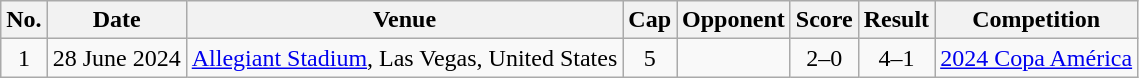<table class="wikitable">
<tr>
<th>No.</th>
<th>Date</th>
<th>Venue</th>
<th>Cap</th>
<th>Opponent</th>
<th>Score</th>
<th>Result</th>
<th>Competition</th>
</tr>
<tr>
<td align="center">1</td>
<td>28 June 2024</td>
<td><a href='#'>Allegiant Stadium</a>, Las Vegas, United States</td>
<td align="center">5</td>
<td></td>
<td align="center">2–0</td>
<td align="center">4–1</td>
<td><a href='#'>2024 Copa América</a></td>
</tr>
</table>
